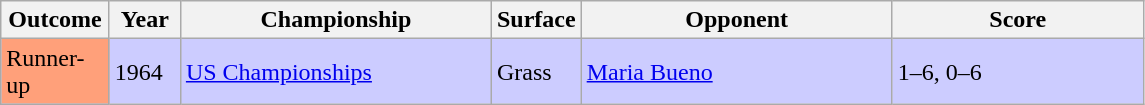<table class='sortable wikitable'>
<tr>
<th style="width:65px">Outcome</th>
<th style="width:40px">Year</th>
<th style="width:200px">Championship</th>
<th style="width:50px">Surface</th>
<th style="width:200px">Opponent</th>
<th style="width:160px" class="unsortable">Score</th>
</tr>
<tr bgcolor=#CCCCFF>
<td bgcolor="FFA07A">Runner-up</td>
<td>1964</td>
<td><a href='#'>US Championships</a></td>
<td>Grass</td>
<td> <a href='#'>Maria Bueno</a></td>
<td>1–6, 0–6</td>
</tr>
</table>
